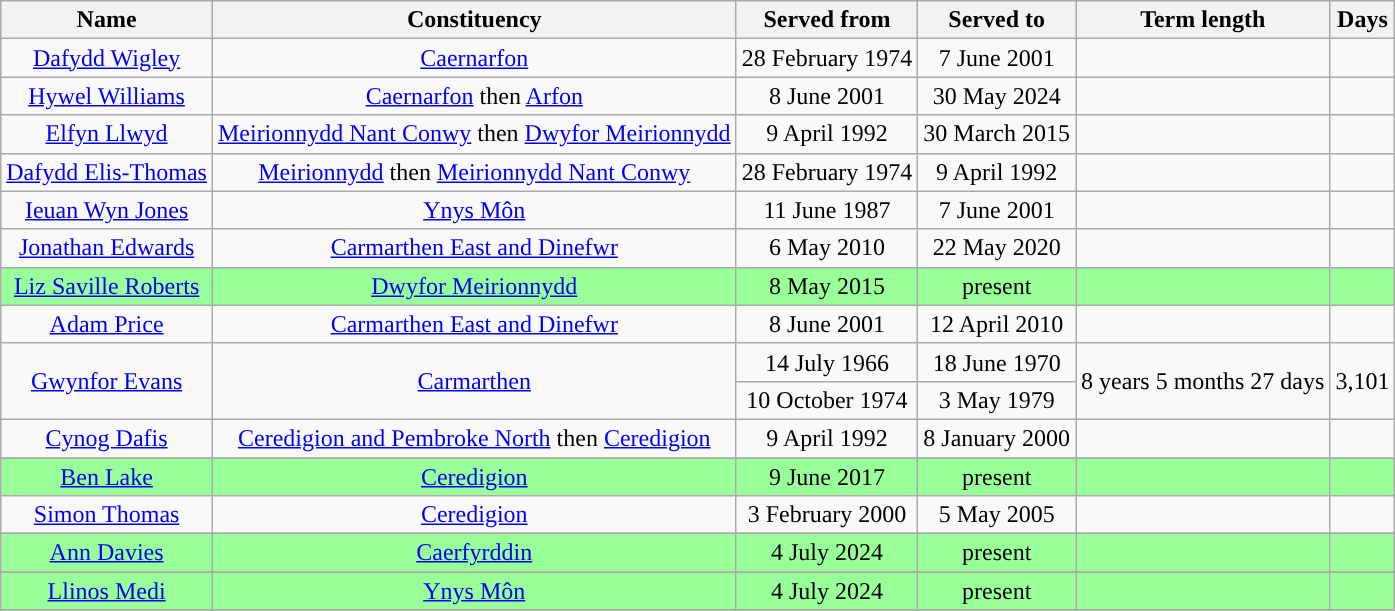<table class="wikitable sortable" style="text-align: center;">
<tr>
<th class="unsortable">Name</th>
<th class ="unsortable">Constituency</th>
<th>Served from</th>
<th>Served to</th>
<th class ="unsortable">Term length</th>
<th class="sortable">Days</th>
</tr>
<tr>
<td><a href='#'>Dafydd Wigley</a></td>
<td><a href='#'>Caernarfon</a></td>
<td>28 February 1974</td>
<td>7 June 2001</td>
<td></td>
<td></td>
</tr>
<tr>
<td><a href='#'>Hywel Williams</a></td>
<td><a href='#'>Caernarfon</a> then <a href='#'>Arfon</a></td>
<td>8 June 2001</td>
<td>30 May 2024</td>
<td></td>
<td></td>
</tr>
<tr>
<td><a href='#'>Elfyn Llwyd</a></td>
<td><a href='#'>Meirionnydd Nant Conwy</a> then <a href='#'>Dwyfor Meirionnydd</a></td>
<td>9 April 1992</td>
<td>30 March 2015</td>
<td></td>
<td></td>
</tr>
<tr>
<td><a href='#'>Dafydd Elis-Thomas</a></td>
<td><a href='#'>Meirionnydd</a> then <a href='#'>Meirionnydd Nant Conwy</a></td>
<td>28 February 1974</td>
<td>9 April 1992</td>
<td></td>
<td></td>
</tr>
<tr>
<td><a href='#'>Ieuan Wyn Jones</a></td>
<td><a href='#'>Ynys Môn</a></td>
<td>11 June 1987</td>
<td>7 June 2001</td>
<td></td>
<td></td>
</tr>
<tr>
<td><a href='#'>Jonathan Edwards</a></td>
<td><a href='#'>Carmarthen East and Dinefwr</a></td>
<td>6 May 2010</td>
<td>22 May 2020</td>
<td></td>
<td></td>
</tr>
<tr style="background:#9f9;">
<td><a href='#'>Liz Saville Roberts</a></td>
<td><a href='#'>Dwyfor Meirionnydd</a></td>
<td>8 May 2015</td>
<td>present</td>
<td><strong></strong></td>
<td><strong></strong></td>
</tr>
<tr>
<td><a href='#'>Adam Price</a></td>
<td><a href='#'>Carmarthen East and Dinefwr</a></td>
<td>8 June 2001</td>
<td>12 April 2010</td>
<td></td>
<td></td>
</tr>
<tr>
<td rowspan="2"><a href='#'>Gwynfor Evans</a></td>
<td rowspan="2"><a href='#'>Carmarthen</a></td>
<td>14 July 1966</td>
<td>18 June 1970</td>
<td rowspan="2">8 years 5 months 27 days</td>
<td rowspan="2">3,101</td>
</tr>
<tr>
<td>10 October 1974</td>
<td>3 May 1979</td>
</tr>
<tr>
<td><a href='#'>Cynog Dafis</a></td>
<td><a href='#'>Ceredigion and Pembroke North</a> then <a href='#'>Ceredigion</a></td>
<td>9 April 1992</td>
<td>8 January 2000</td>
<td></td>
<td></td>
</tr>
<tr>
</tr>
<tr style="background:#9f9;">
<td><a href='#'>Ben Lake</a></td>
<td><a href='#'>Ceredigion</a></td>
<td>9 June 2017</td>
<td>present</td>
<td><strong></strong></td>
<td><strong></strong></td>
</tr>
<tr>
<td><a href='#'>Simon Thomas</a></td>
<td><a href='#'>Ceredigion</a></td>
<td>3 February 2000</td>
<td>5 May 2005</td>
<td></td>
<td></td>
</tr>
<tr>
</tr>
<tr style="background:#9f9;">
<td><a href='#'>Ann Davies</a></td>
<td><a href='#'>Caerfyrddin</a></td>
<td>4 July 2024</td>
<td>present</td>
<td><strong></strong></td>
<td><strong></strong></td>
</tr>
<tr>
</tr>
<tr style="background:#9f9;">
<td><a href='#'>Llinos Medi</a></td>
<td><a href='#'>Ynys Môn</a></td>
<td>4 July 2024</td>
<td>present</td>
<td><strong></strong></td>
<td><strong></strong></td>
</tr>
<tr>
</tr>
</table>
